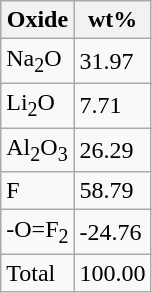<table class="wikitable">
<tr>
<th>Oxide</th>
<th>wt%</th>
</tr>
<tr>
<td>Na<sub>2</sub>O</td>
<td>31.97</td>
</tr>
<tr>
<td>Li<sub>2</sub>O</td>
<td>7.71</td>
</tr>
<tr>
<td>Al<sub>2</sub>O<sub>3</sub></td>
<td>26.29</td>
</tr>
<tr>
<td>F</td>
<td>58.79</td>
</tr>
<tr>
<td>-O=F<sub>2</sub></td>
<td>-24.76</td>
</tr>
<tr>
<td>Total</td>
<td>100.00</td>
</tr>
</table>
